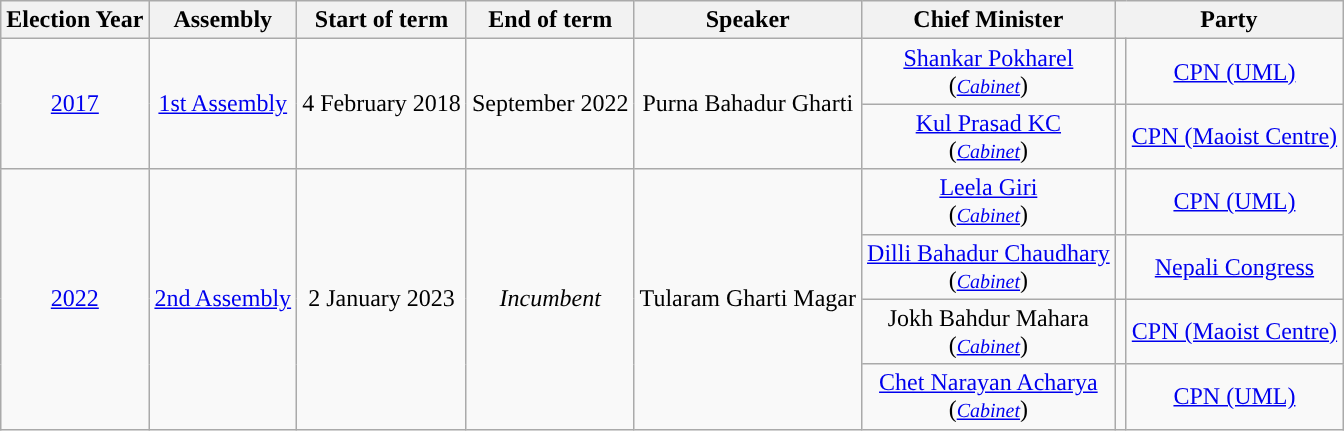<table class="wikitable" style="text-align:center">
<tr>
<th>Election Year</th>
<th>Assembly</th>
<th>Start of term</th>
<th>End of term</th>
<th>Speaker</th>
<th>Chief Minister</th>
<th colspan="2">Party</th>
</tr>
<tr>
<td rowspan="2"><a href='#'>2017</a></td>
<td rowspan="2"><a href='#'>1st Assembly</a></td>
<td rowspan="2">4 February 2018</td>
<td rowspan="2">September 2022</td>
<td rowspan="2">Purna Bahadur Gharti</td>
<td><a href='#'>Shankar Pokharel</a><br>(<em><small><a href='#'>Cabinet</a></small></em>)</td>
<td><br></td>
<td><a href='#'>CPN (UML)</a></td>
</tr>
<tr>
<td><a href='#'>Kul Prasad KC</a><br>(<em><small><a href='#'>Cabinet</a></small></em>)</td>
<td><br></td>
<td><a href='#'>CPN (Maoist Centre)</a></td>
</tr>
<tr>
<td rowspan="4"><a href='#'>2022</a></td>
<td rowspan="4"><a href='#'>2nd Assembly</a></td>
<td rowspan="4">2 January 2023</td>
<td rowspan="4"><em>Incumbent</em></td>
<td rowspan="4">Tularam Gharti Magar</td>
<td><a href='#'>Leela Giri</a><br>(<em><small><a href='#'>Cabinet</a></small></em>)</td>
<td><br></td>
<td><a href='#'>CPN (UML)</a></td>
</tr>
<tr>
<td><a href='#'>Dilli Bahadur Chaudhary</a><br>(<em><small><a href='#'>Cabinet</a></small></em>)</td>
<td></td>
<td><a href='#'>Nepali Congress</a></td>
</tr>
<tr>
<td>Jokh Bahdur Mahara<br>(<em><small><a href='#'>Cabinet</a></small></em>)</td>
<td></td>
<td><a href='#'>CPN (Maoist Centre)</a></td>
</tr>
<tr>
<td><a href='#'>Chet Narayan Acharya</a><br>(<em><small><a href='#'>Cabinet</a></small></em>)</td>
<td><br></td>
<td><a href='#'>CPN (UML)</a></td>
</tr>
</table>
